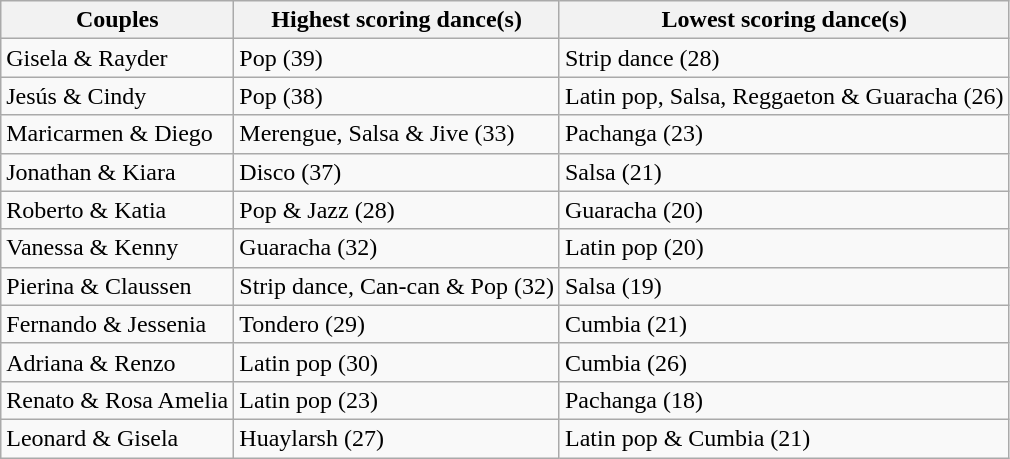<table class="wikitable">
<tr>
<th>Couples</th>
<th>Highest scoring dance(s)</th>
<th>Lowest scoring dance(s)</th>
</tr>
<tr>
<td>Gisela & Rayder</td>
<td>Pop (39)</td>
<td>Strip dance (28)</td>
</tr>
<tr>
<td>Jesús & Cindy</td>
<td>Pop (38)</td>
<td>Latin pop, Salsa, Reggaeton & Guaracha (26)</td>
</tr>
<tr>
<td>Maricarmen & Diego</td>
<td>Merengue, Salsa & Jive (33)</td>
<td>Pachanga (23)</td>
</tr>
<tr>
<td>Jonathan & Kiara</td>
<td>Disco (37)</td>
<td>Salsa (21)</td>
</tr>
<tr>
<td>Roberto & Katia</td>
<td>Pop & Jazz (28)</td>
<td>Guaracha (20)</td>
</tr>
<tr>
<td>Vanessa & Kenny</td>
<td>Guaracha (32)</td>
<td>Latin pop (20)</td>
</tr>
<tr>
<td>Pierina & Claussen</td>
<td>Strip dance, Can-can & Pop (32)</td>
<td>Salsa (19)</td>
</tr>
<tr>
<td>Fernando & Jessenia</td>
<td>Tondero (29)</td>
<td>Cumbia (21)</td>
</tr>
<tr>
<td>Adriana & Renzo</td>
<td>Latin pop (30)</td>
<td>Cumbia (26)</td>
</tr>
<tr>
<td>Renato & Rosa Amelia</td>
<td>Latin pop (23)</td>
<td>Pachanga (18)</td>
</tr>
<tr>
<td>Leonard & Gisela</td>
<td>Huaylarsh (27)</td>
<td>Latin pop & Cumbia (21)</td>
</tr>
</table>
